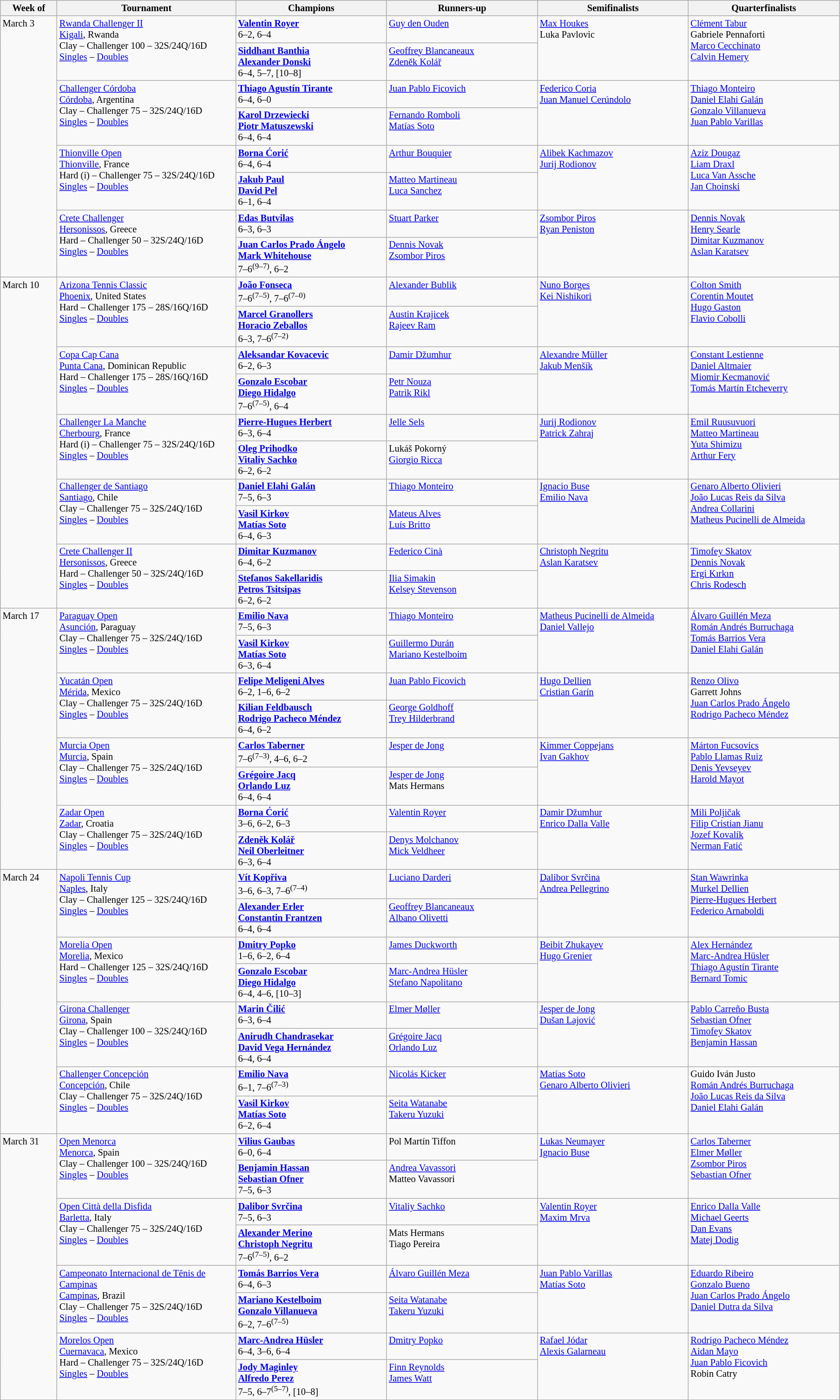<table class="wikitable" style="font-size:85%;">
<tr>
<th width="75">Week of</th>
<th width="250">Tournament</th>
<th width="210">Champions</th>
<th width="210">Runners-up</th>
<th width="210">Semifinalists</th>
<th width="210">Quarterfinalists</th>
</tr>
<tr valign=top>
<td rowspan=8>March 3</td>
<td rowspan=2><a href='#'>Rwanda Challenger II</a><br><a href='#'>Kigali</a>, Rwanda <br> Clay – Challenger 100 – 32S/24Q/16D<br><a href='#'>Singles</a> – <a href='#'>Doubles</a></td>
<td> <strong><a href='#'>Valentin Royer</a></strong><br>6–2, 6–4</td>
<td> <a href='#'>Guy den Ouden</a></td>
<td rowspan=2> <a href='#'>Max Houkes</a> <br>  Luka Pavlovic</td>
<td rowspan=2> <a href='#'>Clément Tabur</a> <br>  Gabriele Pennaforti <br> <a href='#'>Marco Cecchinato</a> <br>  <a href='#'>Calvin Hemery</a></td>
</tr>
<tr valign=top>
<td> <strong><a href='#'>Siddhant Banthia</a></strong><br> <strong><a href='#'>Alexander Donski</a></strong><br>6–4, 5–7, [10–8]</td>
<td> <a href='#'>Geoffrey Blancaneaux</a><br> <a href='#'>Zdeněk Kolář</a></td>
</tr>
<tr valign=top>
<td rowspan=2><a href='#'>Challenger Córdoba</a><br><a href='#'>Córdoba</a>, Argentina <br> Clay – Challenger 75 – 32S/24Q/16D<br><a href='#'>Singles</a> – <a href='#'>Doubles</a></td>
<td> <strong><a href='#'>Thiago Agustín Tirante</a></strong><br>6–4, 6–0</td>
<td> <a href='#'>Juan Pablo Ficovich</a></td>
<td rowspan=2> <a href='#'>Federico Coria</a> <br>  <a href='#'>Juan Manuel Cerúndolo</a></td>
<td rowspan=2> <a href='#'>Thiago Monteiro</a> <br> <a href='#'>Daniel Elahi Galán</a> <br> <a href='#'>Gonzalo Villanueva</a> <br>  <a href='#'>Juan Pablo Varillas</a></td>
</tr>
<tr valign=top>
<td> <strong><a href='#'>Karol Drzewiecki</a></strong><br> <strong><a href='#'>Piotr Matuszewski</a></strong><br>6–4, 6–4</td>
<td> <a href='#'>Fernando Romboli</a><br> <a href='#'>Matías Soto</a></td>
</tr>
<tr valign=top>
<td rowspan=2><a href='#'>Thionville Open</a><br><a href='#'>Thionville</a>, France <br> Hard (i) – Challenger 75 – 32S/24Q/16D<br><a href='#'>Singles</a> – <a href='#'>Doubles</a></td>
<td> <strong><a href='#'>Borna Ćorić</a></strong><br>6–4, 6–4</td>
<td> <a href='#'>Arthur Bouquier</a></td>
<td rowspan=2> <a href='#'>Alibek Kachmazov</a> <br>  <a href='#'>Jurij Rodionov</a></td>
<td rowspan=2> <a href='#'>Aziz Dougaz</a> <br> <a href='#'>Liam Draxl</a> <br> <a href='#'>Luca Van Assche</a> <br>  <a href='#'>Jan Choinski</a></td>
</tr>
<tr valign=top>
<td> <strong><a href='#'>Jakub Paul</a></strong><br> <strong><a href='#'>David Pel</a></strong><br>6–1, 6–4</td>
<td> <a href='#'>Matteo Martineau</a><br> <a href='#'>Luca Sanchez</a></td>
</tr>
<tr valign=top>
<td rowspan=2><a href='#'>Crete Challenger</a><br><a href='#'>Hersonissos</a>, Greece <br> Hard – Challenger 50 – 32S/24Q/16D<br><a href='#'>Singles</a> – <a href='#'>Doubles</a></td>
<td> <strong><a href='#'>Edas Butvilas</a></strong><br>6–3, 6–3</td>
<td> <a href='#'>Stuart Parker</a></td>
<td rowspan=2> <a href='#'>Zsombor Piros</a> <br>  <a href='#'>Ryan Peniston</a></td>
<td rowspan=2> <a href='#'>Dennis Novak</a> <br> <a href='#'>Henry Searle</a> <br>  <a href='#'>Dimitar Kuzmanov</a> <br>  <a href='#'>Aslan Karatsev</a></td>
</tr>
<tr valign=top>
<td> <strong><a href='#'>Juan Carlos Prado Ángelo</a></strong><br> <strong><a href='#'>Mark Whitehouse</a></strong><br>7–6<sup>(9–7)</sup>, 6–2</td>
<td> <a href='#'>Dennis Novak</a><br> <a href='#'>Zsombor Piros</a></td>
</tr>
<tr valign=top>
<td rowspan=10>March 10</td>
<td rowspan=2><a href='#'>Arizona Tennis Classic</a><br><a href='#'>Phoenix</a>, United States <br> Hard – Challenger 175 – 28S/16Q/16D<br><a href='#'>Singles</a> – <a href='#'>Doubles</a></td>
<td> <strong><a href='#'>João Fonseca</a></strong><br>7–6<sup>(7–5)</sup>, 7–6<sup>(7–0)</sup></td>
<td> <a href='#'>Alexander Bublik</a></td>
<td rowspan=2> <a href='#'>Nuno Borges</a> <br>  <a href='#'>Kei Nishikori</a></td>
<td rowspan=2> <a href='#'>Colton Smith</a> <br>  <a href='#'>Corentin Moutet</a> <br>  <a href='#'>Hugo Gaston</a> <br>  <a href='#'>Flavio Cobolli</a></td>
</tr>
<tr valign=top>
<td> <strong><a href='#'>Marcel Granollers</a></strong><br> <strong><a href='#'>Horacio Zeballos</a></strong><br>6–3, 7–6<sup>(7–2)</sup></td>
<td> <a href='#'>Austin Krajicek</a><br> <a href='#'>Rajeev Ram</a></td>
</tr>
<tr valign=top>
<td rowspan=2><a href='#'>Copa Cap Cana</a><br><a href='#'>Punta Cana</a>, Dominican Republic <br> Hard – Challenger 175 – 28S/16Q/16D<br><a href='#'>Singles</a> – <a href='#'>Doubles</a></td>
<td> <strong><a href='#'>Aleksandar Kovacevic</a></strong><br>6–2, 6–3</td>
<td> <a href='#'>Damir Džumhur</a></td>
<td rowspan=2> <a href='#'>Alexandre Müller</a> <br>  <a href='#'>Jakub Menšík</a></td>
<td rowspan=2> <a href='#'>Constant Lestienne</a> <br>  <a href='#'>Daniel Altmaier</a> <br>  <a href='#'>Miomir Kecmanović</a> <br>  <a href='#'>Tomás Martín Etcheverry</a></td>
</tr>
<tr valign=top>
<td> <strong><a href='#'>Gonzalo Escobar</a></strong><br> <strong><a href='#'>Diego Hidalgo</a></strong><br>7–6<sup>(7–5)</sup>, 6–4</td>
<td> <a href='#'>Petr Nouza</a><br> <a href='#'>Patrik Rikl</a></td>
</tr>
<tr valign=top>
<td rowspan=2><a href='#'>Challenger La Manche</a><br><a href='#'>Cherbourg</a>, France <br> Hard (i) – Challenger 75 – 32S/24Q/16D<br><a href='#'>Singles</a> – <a href='#'>Doubles</a></td>
<td> <strong><a href='#'>Pierre-Hugues Herbert</a></strong><br>6–3, 6–4</td>
<td> <a href='#'>Jelle Sels</a></td>
<td rowspan=2> <a href='#'>Jurij Rodionov</a> <br>  <a href='#'>Patrick Zahraj</a></td>
<td rowspan=2> <a href='#'>Emil Ruusuvuori</a> <br> <a href='#'>Matteo Martineau</a> <br>  <a href='#'>Yuta Shimizu</a> <br>  <a href='#'>Arthur Fery</a></td>
</tr>
<tr valign=top>
<td> <strong><a href='#'>Oleg Prihodko</a></strong><br> <strong><a href='#'>Vitaliy Sachko</a></strong><br>6–2, 6–2</td>
<td> Lukáš Pokorný<br> <a href='#'>Giorgio Ricca</a></td>
</tr>
<tr valign=top>
<td rowspan=2><a href='#'>Challenger de Santiago</a><br><a href='#'>Santiago</a>, Chile <br> Clay – Challenger 75 – 32S/24Q/16D<br><a href='#'>Singles</a> – <a href='#'>Doubles</a></td>
<td> <strong><a href='#'>Daniel Elahi Galán</a></strong><br>7–5, 6–3</td>
<td> <a href='#'>Thiago Monteiro</a></td>
<td rowspan=2> <a href='#'>Ignacio Buse</a> <br>  <a href='#'>Emilio Nava</a></td>
<td rowspan=2> <a href='#'>Genaro Alberto Olivieri</a> <br> <a href='#'>João Lucas Reis da Silva</a> <br> <a href='#'>Andrea Collarini</a> <br>  <a href='#'>Matheus Pucinelli de Almeida</a></td>
</tr>
<tr valign=top>
<td> <strong><a href='#'>Vasil Kirkov</a></strong><br> <strong><a href='#'>Matías Soto</a></strong><br>6–4, 6–3</td>
<td> <a href='#'>Mateus Alves</a><br> <a href='#'>Luís Britto</a></td>
</tr>
<tr valign=top>
<td rowspan=2><a href='#'>Crete Challenger II</a><br><a href='#'>Hersonissos</a>, Greece <br> Hard – Challenger 50 – 32S/24Q/16D<br><a href='#'>Singles</a> – <a href='#'>Doubles</a></td>
<td> <strong><a href='#'>Dimitar Kuzmanov</a></strong><br>6–4, 6–2</td>
<td> <a href='#'>Federico Cinà</a></td>
<td rowspan=2> <a href='#'>Christoph Negritu</a> <br>  <a href='#'>Aslan Karatsev</a></td>
<td rowspan=2> <a href='#'>Timofey Skatov</a> <br> <a href='#'>Dennis Novak</a> <br> <a href='#'>Ergi Kırkın</a> <br>  <a href='#'>Chris Rodesch</a></td>
</tr>
<tr valign=top>
<td> <strong><a href='#'>Stefanos Sakellaridis</a></strong><br> <strong><a href='#'>Petros Tsitsipas</a></strong><br>6–2, 6–2</td>
<td> <a href='#'>Ilia Simakin</a><br> <a href='#'>Kelsey Stevenson</a></td>
</tr>
<tr valign=top>
<td rowspan=8>March 17</td>
<td rowspan=2><a href='#'>Paraguay Open</a><br><a href='#'>Asunción</a>, Paraguay <br> Clay – Challenger 75 – 32S/24Q/16D<br><a href='#'>Singles</a> – <a href='#'>Doubles</a></td>
<td> <strong><a href='#'>Emilio Nava</a></strong><br>7–5, 6–3</td>
<td> <a href='#'>Thiago Monteiro</a></td>
<td rowspan=2> <a href='#'>Matheus Pucinelli de Almeida</a> <br>  <a href='#'>Daniel Vallejo</a></td>
<td rowspan=2> <a href='#'>Álvaro Guillén Meza</a> <br>  <a href='#'>Román Andrés Burruchaga</a> <br>  <a href='#'>Tomás Barrios Vera</a> <br>  <a href='#'>Daniel Elahi Galán</a></td>
</tr>
<tr valign=top>
<td> <strong><a href='#'>Vasil Kirkov</a></strong><br> <strong><a href='#'>Matías Soto</a></strong><br>6–3, 6–4</td>
<td> <a href='#'>Guillermo Durán</a><br> <a href='#'>Mariano Kestelboim</a></td>
</tr>
<tr valign=top>
<td rowspan=2><a href='#'>Yucatán Open</a><br><a href='#'>Mérida</a>, Mexico <br> Clay – Challenger 75 – 32S/24Q/16D<br><a href='#'>Singles</a> – <a href='#'>Doubles</a></td>
<td> <strong><a href='#'>Felipe Meligeni Alves</a></strong><br>6–2, 1–6, 6–2</td>
<td> <a href='#'>Juan Pablo Ficovich</a></td>
<td rowspan=2> <a href='#'>Hugo Dellien</a> <br>  <a href='#'>Cristian Garín</a></td>
<td rowspan=2> <a href='#'>Renzo Olivo</a> <br>  Garrett Johns <br>  <a href='#'>Juan Carlos Prado Ángelo</a> <br>  <a href='#'>Rodrigo Pacheco Méndez</a></td>
</tr>
<tr valign=top>
<td> <strong><a href='#'>Kilian Feldbausch</a></strong><br> <strong><a href='#'>Rodrigo Pacheco Méndez</a></strong><br>6–4, 6–2</td>
<td> <a href='#'>George Goldhoff</a><br> <a href='#'>Trey Hilderbrand</a></td>
</tr>
<tr valign=top>
<td rowspan=2><a href='#'>Murcia Open</a><br><a href='#'>Murcia</a>, Spain <br> Clay – Challenger 75 – 32S/24Q/16D<br><a href='#'>Singles</a> – <a href='#'>Doubles</a></td>
<td> <strong><a href='#'>Carlos Taberner</a></strong><br>7–6<sup>(7–3)</sup>, 4–6, 6–2</td>
<td> <a href='#'>Jesper de Jong</a></td>
<td rowspan=2> <a href='#'>Kimmer Coppejans</a> <br>  <a href='#'>Ivan Gakhov</a></td>
<td rowspan=2> <a href='#'>Márton Fucsovics</a> <br>  <a href='#'>Pablo Llamas Ruiz</a> <br>  <a href='#'>Denis Yevseyev</a> <br>  <a href='#'>Harold Mayot</a></td>
</tr>
<tr valign=top>
<td> <strong><a href='#'>Grégoire Jacq</a></strong><br> <strong><a href='#'>Orlando Luz</a></strong><br>6–4, 6–4</td>
<td> <a href='#'>Jesper de Jong</a><br> Mats Hermans</td>
</tr>
<tr valign=top>
<td rowspan=2><a href='#'>Zadar Open</a><br><a href='#'>Zadar</a>, Croatia <br> Clay – Challenger 75 – 32S/24Q/16D<br><a href='#'>Singles</a> – <a href='#'>Doubles</a></td>
<td> <strong><a href='#'>Borna Ćorić</a></strong><br>3–6, 6–2, 6–3</td>
<td> <a href='#'>Valentin Royer</a></td>
<td rowspan=2> <a href='#'>Damir Džumhur</a> <br>  <a href='#'>Enrico Dalla Valle</a></td>
<td rowspan=2> <a href='#'>Mili Poljičak</a> <br>  <a href='#'>Filip Cristian Jianu</a> <br>  <a href='#'>Jozef Kovalík</a> <br>  <a href='#'>Nerman Fatić</a></td>
</tr>
<tr valign=top>
<td> <strong><a href='#'>Zdeněk Kolář</a></strong><br> <strong><a href='#'>Neil Oberleitner</a></strong><br>6–3, 6–4</td>
<td> <a href='#'>Denys Molchanov</a><br> <a href='#'>Mick Veldheer</a></td>
</tr>
<tr valign=top>
<td rowspan=8>March 24</td>
<td rowspan=2><a href='#'>Napoli Tennis Cup</a><br><a href='#'>Naples</a>, Italy <br> Clay – Challenger 125 – 32S/24Q/16D<br><a href='#'>Singles</a> – <a href='#'>Doubles</a></td>
<td> <strong><a href='#'>Vít Kopřiva</a></strong><br>3–6, 6–3, 7–6<sup>(7–4)</sup></td>
<td> <a href='#'>Luciano Darderi</a></td>
<td rowspan=2> <a href='#'>Dalibor Svrčina</a> <br>  <a href='#'>Andrea Pellegrino</a></td>
<td rowspan=2> <a href='#'>Stan Wawrinka</a> <br> <a href='#'>Murkel Dellien</a> <br> <a href='#'>Pierre-Hugues Herbert</a> <br>  <a href='#'>Federico Arnaboldi</a></td>
</tr>
<tr valign=top>
<td> <strong><a href='#'>Alexander Erler</a></strong><br> <strong><a href='#'>Constantin Frantzen</a></strong><br>6–4, 6–4</td>
<td> <a href='#'>Geoffrey Blancaneaux</a><br> <a href='#'>Albano Olivetti</a></td>
</tr>
<tr valign=top>
<td rowspan=2><a href='#'>Morelia Open</a><br><a href='#'>Morelia</a>, Mexico <br> Hard – Challenger 125 – 32S/24Q/16D<br><a href='#'>Singles</a> – <a href='#'>Doubles</a></td>
<td> <strong><a href='#'>Dmitry Popko</a></strong><br>1–6, 6–2, 6–4</td>
<td> <a href='#'>James Duckworth</a></td>
<td rowspan=2> <a href='#'>Beibit Zhukayev</a> <br>  <a href='#'>Hugo Grenier</a></td>
<td rowspan=2> <a href='#'>Alex Hernández</a> <br> <a href='#'>Marc-Andrea Hüsler</a> <br>  <a href='#'>Thiago Agustín Tirante</a> <br>  <a href='#'>Bernard Tomic</a></td>
</tr>
<tr valign=top>
<td> <strong><a href='#'>Gonzalo Escobar</a></strong><br> <strong><a href='#'>Diego Hidalgo</a></strong><br>6–4, 4–6, [10–3]</td>
<td> <a href='#'>Marc-Andrea Hüsler</a><br> <a href='#'>Stefano Napolitano</a></td>
</tr>
<tr valign=top>
<td rowspan=2><a href='#'>Girona Challenger</a><br><a href='#'>Girona</a>, Spain <br> Clay – Challenger 100 – 32S/24Q/16D<br><a href='#'>Singles</a> – <a href='#'>Doubles</a></td>
<td> <strong><a href='#'>Marin Čilić</a></strong><br>6–3, 6–4</td>
<td> <a href='#'>Elmer Møller</a></td>
<td rowspan=2> <a href='#'>Jesper de Jong</a> <br>  <a href='#'>Dušan Lajović</a></td>
<td rowspan=2> <a href='#'>Pablo Carreño Busta</a> <br> <a href='#'>Sebastian Ofner</a> <br>  <a href='#'>Timofey Skatov</a> <br>  <a href='#'>Benjamin Hassan</a></td>
</tr>
<tr valign=top>
<td> <strong><a href='#'>Anirudh Chandrasekar</a></strong><br> <strong><a href='#'>David Vega Hernández</a></strong><br>6–4, 6–4</td>
<td> <a href='#'>Grégoire Jacq</a><br> <a href='#'>Orlando Luz</a></td>
</tr>
<tr valign=top>
<td rowspan=2><a href='#'>Challenger Concepción</a><br><a href='#'>Concepción</a>, Chile <br> Clay – Challenger 75 – 32S/24Q/16D<br><a href='#'>Singles</a> – <a href='#'>Doubles</a></td>
<td> <strong><a href='#'>Emilio Nava</a></strong><br>6–1, 7–6<sup>(7–3)</sup></td>
<td> <a href='#'>Nicolás Kicker</a></td>
<td rowspan=2> <a href='#'>Matías Soto</a> <br>  <a href='#'>Genaro Alberto Olivieri</a></td>
<td rowspan=2> Guido Iván Justo <br> <a href='#'>Román Andrés Burruchaga</a> <br> <a href='#'>João Lucas Reis da Silva</a> <br>  <a href='#'>Daniel Elahi Galán</a></td>
</tr>
<tr valign=top>
<td> <strong><a href='#'>Vasil Kirkov</a></strong><br> <strong><a href='#'>Matías Soto</a></strong><br>6–2, 6–4</td>
<td> <a href='#'>Seita Watanabe</a><br> <a href='#'>Takeru Yuzuki</a></td>
</tr>
<tr valign=top>
<td rowspan=8>March 31</td>
<td rowspan=2><a href='#'>Open Menorca</a><br><a href='#'>Menorca</a>, Spain <br> Clay – Challenger 100 – 32S/24Q/16D<br><a href='#'>Singles</a> – <a href='#'>Doubles</a></td>
<td> <strong><a href='#'>Vilius Gaubas</a></strong><br>6–0, 6–4</td>
<td> Pol Martín Tiffon</td>
<td rowspan=2> <a href='#'>Lukas Neumayer</a> <br>  <a href='#'>Ignacio Buse</a></td>
<td rowspan=2> <a href='#'>Carlos Taberner</a> <br> <a href='#'>Elmer Møller</a> <br> <a href='#'>Zsombor Piros</a> <br>  <a href='#'>Sebastian Ofner</a></td>
</tr>
<tr valign=top>
<td> <strong><a href='#'>Benjamin Hassan</a></strong><br> <strong><a href='#'>Sebastian Ofner</a></strong><br>7–5, 6–3</td>
<td> <a href='#'>Andrea Vavassori</a><br> Matteo Vavassori</td>
</tr>
<tr valign=top>
<td rowspan=2><a href='#'>Open Città della Disfida</a><br><a href='#'>Barletta</a>, Italy <br> Clay – Challenger 75 – 32S/24Q/16D<br><a href='#'>Singles</a> – <a href='#'>Doubles</a></td>
<td> <strong><a href='#'>Dalibor Svrčina</a></strong><br>7–5, 6–3</td>
<td> <a href='#'>Vitaliy Sachko</a></td>
<td rowspan=2> <a href='#'>Valentin Royer</a> <br>  <a href='#'>Maxim Mrva</a></td>
<td rowspan=2> <a href='#'>Enrico Dalla Valle</a> <br> <a href='#'>Michael Geerts</a> <br> <a href='#'>Dan Evans</a> <br>  <a href='#'>Matej Dodig</a></td>
</tr>
<tr valign=top>
<td> <strong><a href='#'>Alexander Merino</a></strong><br> <strong><a href='#'>Christoph Negritu</a></strong><br>7–6<sup>(7–5)</sup>, 6–2</td>
<td> Mats Hermans<br> Tiago Pereira</td>
</tr>
<tr valign=top>
<td rowspan=2><a href='#'>Campeonato Internacional de Tênis de Campinas</a><br><a href='#'>Campinas</a>, Brazil <br> Clay – Challenger 75 – 32S/24Q/16D<br><a href='#'>Singles</a> – <a href='#'>Doubles</a></td>
<td> <strong><a href='#'>Tomás Barrios Vera</a></strong><br>6–4, 6–3</td>
<td> <a href='#'>Álvaro Guillén Meza</a></td>
<td rowspan=2> <a href='#'>Juan Pablo Varillas</a> <br>  <a href='#'>Matías Soto</a></td>
<td rowspan=2> <a href='#'>Eduardo Ribeiro</a> <br>  <a href='#'>Gonzalo Bueno</a> <br>  <a href='#'>Juan Carlos Prado Ángelo</a> <br>  <a href='#'>Daniel Dutra da Silva</a></td>
</tr>
<tr valign=top>
<td> <strong><a href='#'>Mariano Kestelboim</a></strong><br> <strong><a href='#'>Gonzalo Villanueva</a></strong><br>6–2, 7–6<sup>(7–5)</sup></td>
<td> <a href='#'>Seita Watanabe</a><br> <a href='#'>Takeru Yuzuki</a></td>
</tr>
<tr valign=top>
<td rowspan=2><a href='#'>Morelos Open</a><br><a href='#'>Cuernavaca</a>, Mexico <br> Hard – Challenger 75 – 32S/24Q/16D<br><a href='#'>Singles</a> – <a href='#'>Doubles</a></td>
<td> <strong><a href='#'>Marc-Andrea Hüsler</a></strong><br>6–4, 3–6, 6–4</td>
<td> <a href='#'>Dmitry Popko</a></td>
<td rowspan=2> <a href='#'>Rafael Jódar</a> <br>  <a href='#'>Alexis Galarneau</a></td>
<td rowspan=2> <a href='#'>Rodrigo Pacheco Méndez</a> <br>  <a href='#'>Aidan Mayo</a> <br>  <a href='#'>Juan Pablo Ficovich</a> <br>  Robin Catry</td>
</tr>
<tr valign=top>
<td> <strong><a href='#'>Jody Maginley</a></strong><br> <strong><a href='#'>Alfredo Perez</a></strong><br>7–5, 6–7<sup>(5–7)</sup>, [10–8]</td>
<td> <a href='#'>Finn Reynolds</a><br> <a href='#'>James Watt</a></td>
</tr>
</table>
